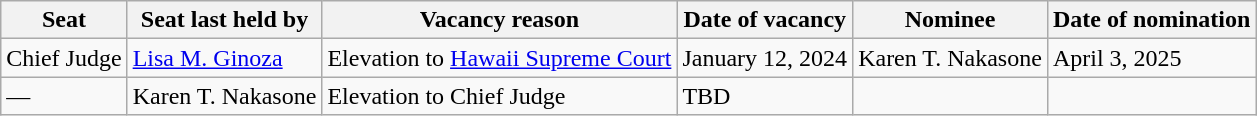<table class=wikitable>
<tr>
<th>Seat</th>
<th>Seat last held by</th>
<th>Vacancy reason</th>
<th>Date of vacancy</th>
<th>Nominee</th>
<th>Date of nomination</th>
</tr>
<tr>
<td>Chief Judge</td>
<td><a href='#'>Lisa M. Ginoza</a></td>
<td>Elevation to <a href='#'>Hawaii Supreme Court</a></td>
<td>January 12, 2024</td>
<td>Karen T. Nakasone</td>
<td>April 3, 2025</td>
</tr>
<tr>
<td>—</td>
<td>Karen T. Nakasone</td>
<td>Elevation to Chief Judge</td>
<td>TBD</td>
<td align="center"></td>
<td align="center"></td>
</tr>
</table>
